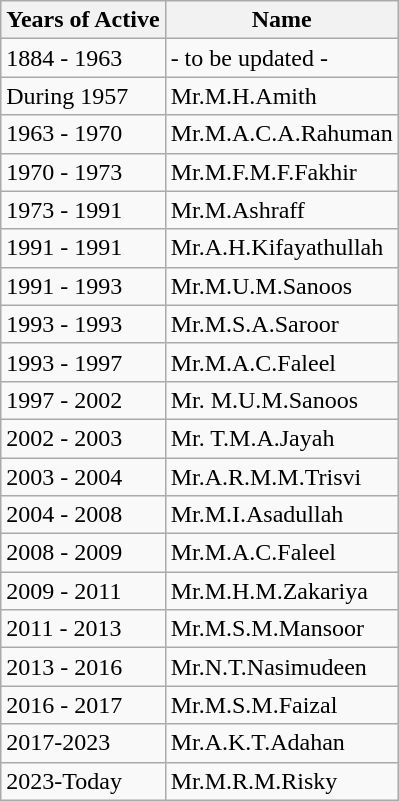<table class="wikitable">
<tr>
<th>Years of Active</th>
<th>Name</th>
</tr>
<tr>
<td>1884 - 1963</td>
<td>- to be updated -</td>
</tr>
<tr>
<td>During 1957</td>
<td>Mr.M.H.Amith</td>
</tr>
<tr>
<td>1963 - 1970</td>
<td>Mr.M.A.C.A.Rahuman</td>
</tr>
<tr>
<td>1970 - 1973</td>
<td>Mr.M.F.M.F.Fakhir</td>
</tr>
<tr>
<td>1973 - 1991</td>
<td>Mr.M.Ashraff</td>
</tr>
<tr>
<td>1991 - 1991</td>
<td>Mr.A.H.Kifayathullah</td>
</tr>
<tr>
<td>1991 - 1993</td>
<td>Mr.M.U.M.Sanoos</td>
</tr>
<tr>
<td>1993 - 1993</td>
<td>Mr.M.S.A.Saroor</td>
</tr>
<tr>
<td>1993 - 1997</td>
<td>Mr.M.A.C.Faleel</td>
</tr>
<tr>
<td>1997 - 2002</td>
<td>Mr. M.U.M.Sanoos</td>
</tr>
<tr>
<td>2002 - 2003</td>
<td>Mr. T.M.A.Jayah</td>
</tr>
<tr>
<td>2003 - 2004</td>
<td>Mr.A.R.M.M.Trisvi</td>
</tr>
<tr>
<td>2004 - 2008</td>
<td>Mr.M.I.Asadullah</td>
</tr>
<tr>
<td>2008 - 2009</td>
<td>Mr.M.A.C.Faleel</td>
</tr>
<tr>
<td>2009 - 2011</td>
<td>Mr.M.H.M.Zakariya</td>
</tr>
<tr>
<td>2011 - 2013</td>
<td>Mr.M.S.M.Mansoor</td>
</tr>
<tr>
<td>2013 - 2016</td>
<td>Mr.N.T.Nasimudeen</td>
</tr>
<tr>
<td>2016 - 2017</td>
<td>Mr.M.S.M.Faizal</td>
</tr>
<tr>
<td>2017-2023</td>
<td>Mr.A.K.T.Adahan</td>
</tr>
<tr>
<td>2023-Today</td>
<td>Mr.M.R.M.Risky</td>
</tr>
</table>
